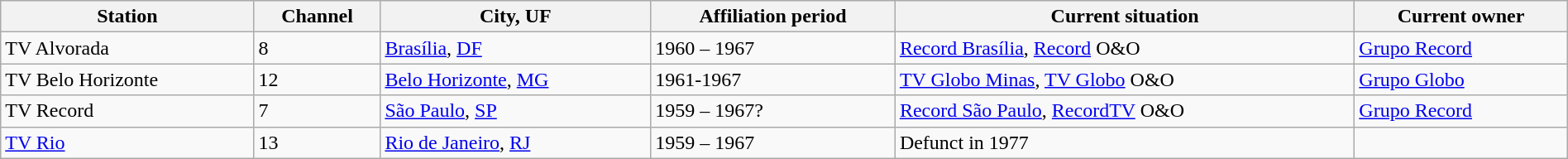<table class = "wikitable" width = "100%">
<tr>
<th>Station</th>
<th>Channel</th>
<th>City, UF</th>
<th>Affiliation period</th>
<th>Current situation</th>
<th>Current owner</th>
</tr>
<tr>
<td>TV Alvorada</td>
<td>8</td>
<td><a href='#'>Brasília</a>, <a href='#'>DF</a></td>
<td>1960 – 1967</td>
<td><a href='#'>Record Brasília</a>, <a href='#'>Record</a> O&O</td>
<td><a href='#'>Grupo Record</a></td>
</tr>
<tr>
<td>TV Belo Horizonte</td>
<td>12</td>
<td><a href='#'>Belo Horizonte</a>, <a href='#'>MG</a></td>
<td>1961-1967</td>
<td><a href='#'>TV Globo Minas</a>, <a href='#'>TV Globo</a> O&O</td>
<td><a href='#'>Grupo Globo</a></td>
</tr>
<tr>
<td>TV Record</td>
<td>7</td>
<td><a href='#'>São Paulo</a>, <a href='#'>SP</a></td>
<td>1959 – 1967?</td>
<td><a href='#'>Record São Paulo</a>, <a href='#'>RecordTV</a> O&O</td>
<td><a href='#'>Grupo Record</a></td>
</tr>
<tr>
<td><a href='#'>TV Rio</a></td>
<td>13</td>
<td><a href='#'>Rio de Janeiro</a>, <a href='#'>RJ</a></td>
<td>1959 – 1967</td>
<td>Defunct in 1977</td>
<td></td>
</tr>
</table>
